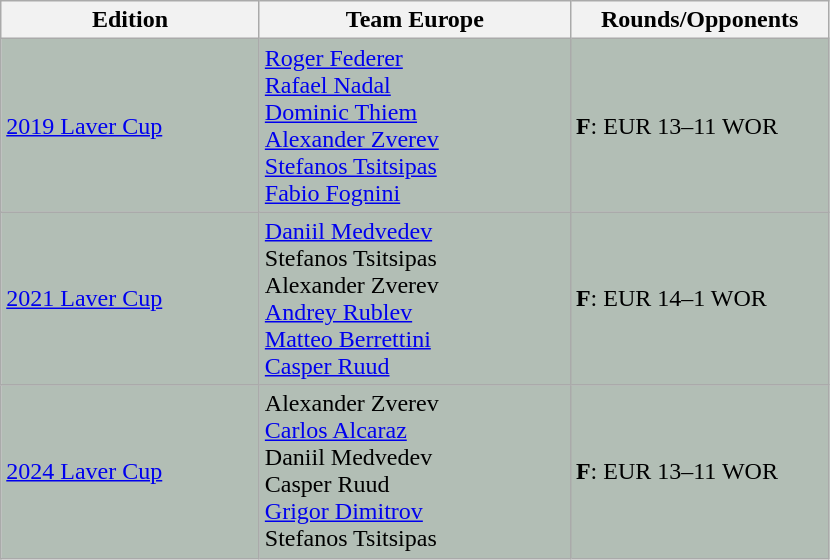<table class=wikitable>
<tr>
<th width=165>Edition</th>
<th width=200> Team Europe</th>
<th width=165>Rounds/Opponents</th>
</tr>
<tr bgcolor=#B2BEB5>
<td><a href='#'>2019 Laver Cup</a></td>
<td> <a href='#'>Roger Federer</a><br> <a href='#'>Rafael Nadal</a><br> <a href='#'>Dominic Thiem</a><br> <a href='#'>Alexander Zverev</a><br> <a href='#'>Stefanos Tsitsipas</a><br> <a href='#'>Fabio Fognini</a></td>
<td><strong> F</strong>: EUR 13–11 WOR</td>
</tr>
<tr bgcolor=#B2BEB5>
<td><a href='#'>2021 Laver Cup</a></td>
<td> <a href='#'>Daniil Medvedev</a><br> Stefanos Tsitsipas<br> Alexander Zverev<br> <a href='#'>Andrey Rublev</a><br> <a href='#'>Matteo Berrettini</a><br> <a href='#'>Casper Ruud</a></td>
<td><strong> F</strong>: EUR 14–1 WOR</td>
</tr>
<tr bgcolor=#B2BEB5>
<td><a href='#'>2024 Laver Cup</a></td>
<td> Alexander Zverev<br> <a href='#'>Carlos Alcaraz</a><br> Daniil Medvedev<br> Casper Ruud<br> <a href='#'>Grigor Dimitrov</a><br> Stefanos Tsitsipas</td>
<td><strong> F</strong>: EUR 13–11 WOR</td>
</tr>
</table>
